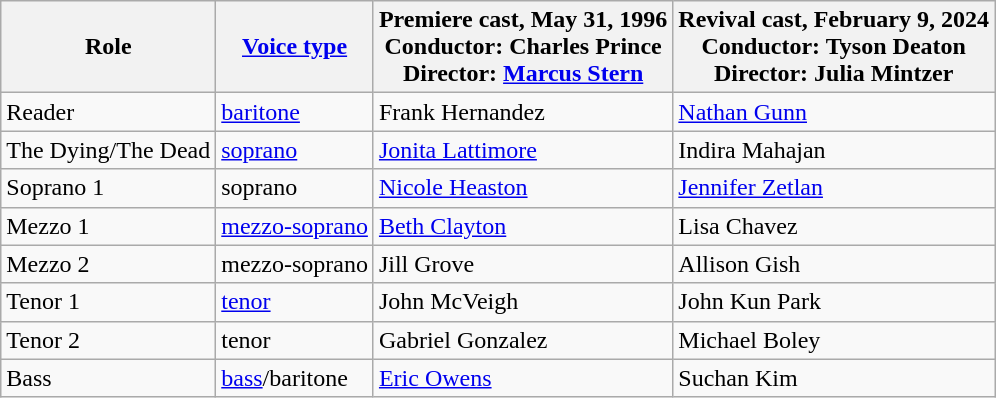<table class="wikitable">
<tr>
<th>Role</th>
<th><a href='#'>Voice type</a></th>
<th>Premiere cast, May 31, 1996<br>Conductor: Charles Prince<br>Director: <a href='#'>Marcus Stern</a></th>
<th>Revival cast, February 9, 2024<br>Conductor: Tyson Deaton<br>Director: Julia Mintzer</th>
</tr>
<tr>
<td>Reader</td>
<td><a href='#'>baritone</a></td>
<td>Frank Hernandez</td>
<td><a href='#'>Nathan Gunn</a></td>
</tr>
<tr>
<td>The Dying/The Dead</td>
<td><a href='#'>soprano</a></td>
<td><a href='#'>Jonita Lattimore</a></td>
<td>Indira Mahajan</td>
</tr>
<tr>
<td>Soprano 1</td>
<td>soprano</td>
<td><a href='#'>Nicole Heaston</a></td>
<td><a href='#'>Jennifer Zetlan</a></td>
</tr>
<tr>
<td>Mezzo 1</td>
<td><a href='#'>mezzo-soprano</a></td>
<td><a href='#'>Beth Clayton</a></td>
<td>Lisa Chavez</td>
</tr>
<tr>
<td>Mezzo 2</td>
<td>mezzo-soprano</td>
<td>Jill Grove</td>
<td>Allison Gish</td>
</tr>
<tr>
<td>Tenor 1</td>
<td><a href='#'>tenor</a></td>
<td>John McVeigh</td>
<td>John Kun Park</td>
</tr>
<tr>
<td>Tenor 2</td>
<td>tenor</td>
<td>Gabriel Gonzalez</td>
<td>Michael Boley</td>
</tr>
<tr>
<td>Bass</td>
<td><a href='#'>bass</a>/baritone</td>
<td><a href='#'>Eric Owens</a></td>
<td>Suchan Kim</td>
</tr>
</table>
